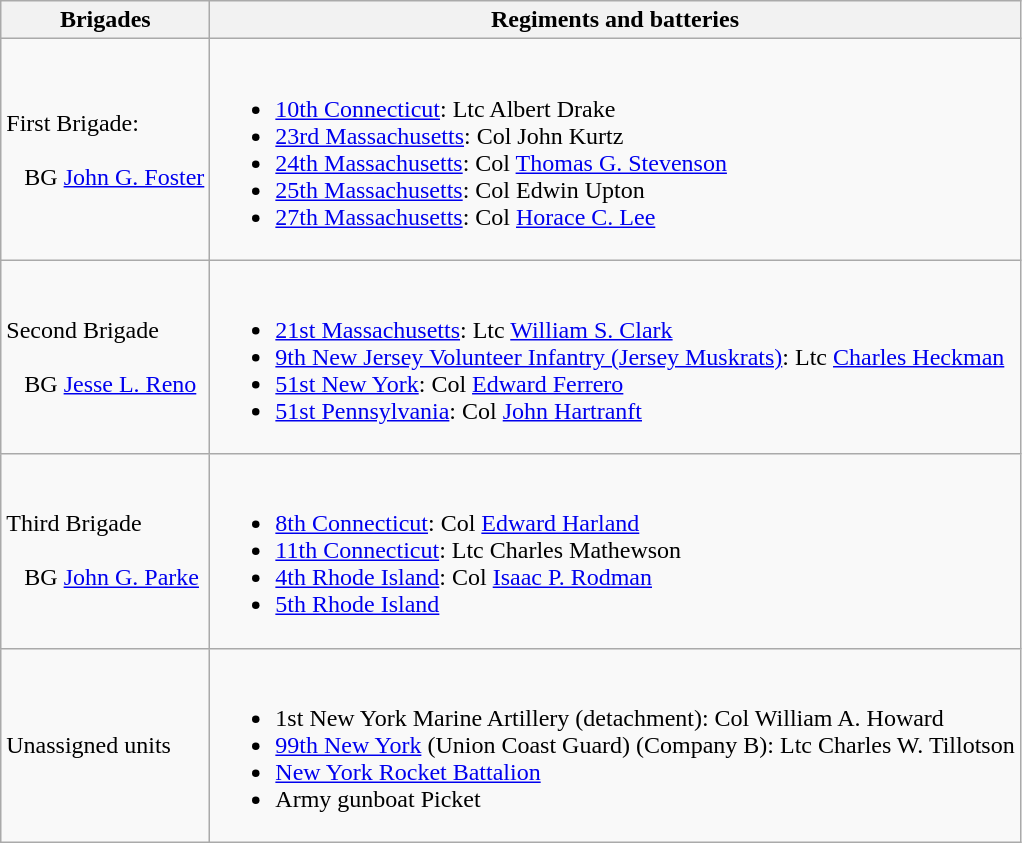<table class="wikitable">
<tr>
<th><strong>Brigades</strong></th>
<th><strong>Regiments and batteries</strong></th>
</tr>
<tr>
<td>First Brigade:<br><br>  
BG <a href='#'>John G. Foster</a></td>
<td><br><ul><li><a href='#'>10th Connecticut</a>: Ltc Albert Drake</li><li><a href='#'>23rd Massachusetts</a>: Col John Kurtz</li><li><a href='#'>24th Massachusetts</a>: Col <a href='#'>Thomas G. Stevenson</a></li><li><a href='#'>25th Massachusetts</a>: Col Edwin Upton</li><li><a href='#'>27th Massachusetts</a>: Col <a href='#'>Horace C. Lee</a></li></ul></td>
</tr>
<tr>
<td>Second Brigade<br><br>  
BG <a href='#'>Jesse L. Reno</a></td>
<td><br><ul><li><a href='#'>21st Massachusetts</a>: Ltc <a href='#'>William S. Clark</a></li><li><a href='#'>9th New Jersey Volunteer Infantry (Jersey Muskrats)</a>: Ltc <a href='#'>Charles Heckman</a></li><li><a href='#'>51st New York</a>: Col <a href='#'>Edward Ferrero</a></li><li><a href='#'>51st Pennsylvania</a>: Col <a href='#'>John Hartranft</a></li></ul></td>
</tr>
<tr>
<td>Third Brigade<br><br>  
BG <a href='#'>John G. Parke</a></td>
<td><br><ul><li><a href='#'>8th Connecticut</a>: Col <a href='#'>Edward Harland</a></li><li><a href='#'>11th Connecticut</a>: Ltc Charles Mathewson</li><li><a href='#'>4th Rhode Island</a>: Col <a href='#'>Isaac P. Rodman</a></li><li><a href='#'>5th Rhode Island</a></li></ul></td>
</tr>
<tr>
<td>Unassigned units</td>
<td><br><ul><li>1st New York Marine Artillery (detachment): Col William A. Howard</li><li><a href='#'>99th New York</a> (Union Coast Guard) (Company B): Ltc Charles W. Tillotson</li><li><a href='#'>New York Rocket Battalion</a></li><li>Army gunboat Picket</li></ul></td>
</tr>
</table>
